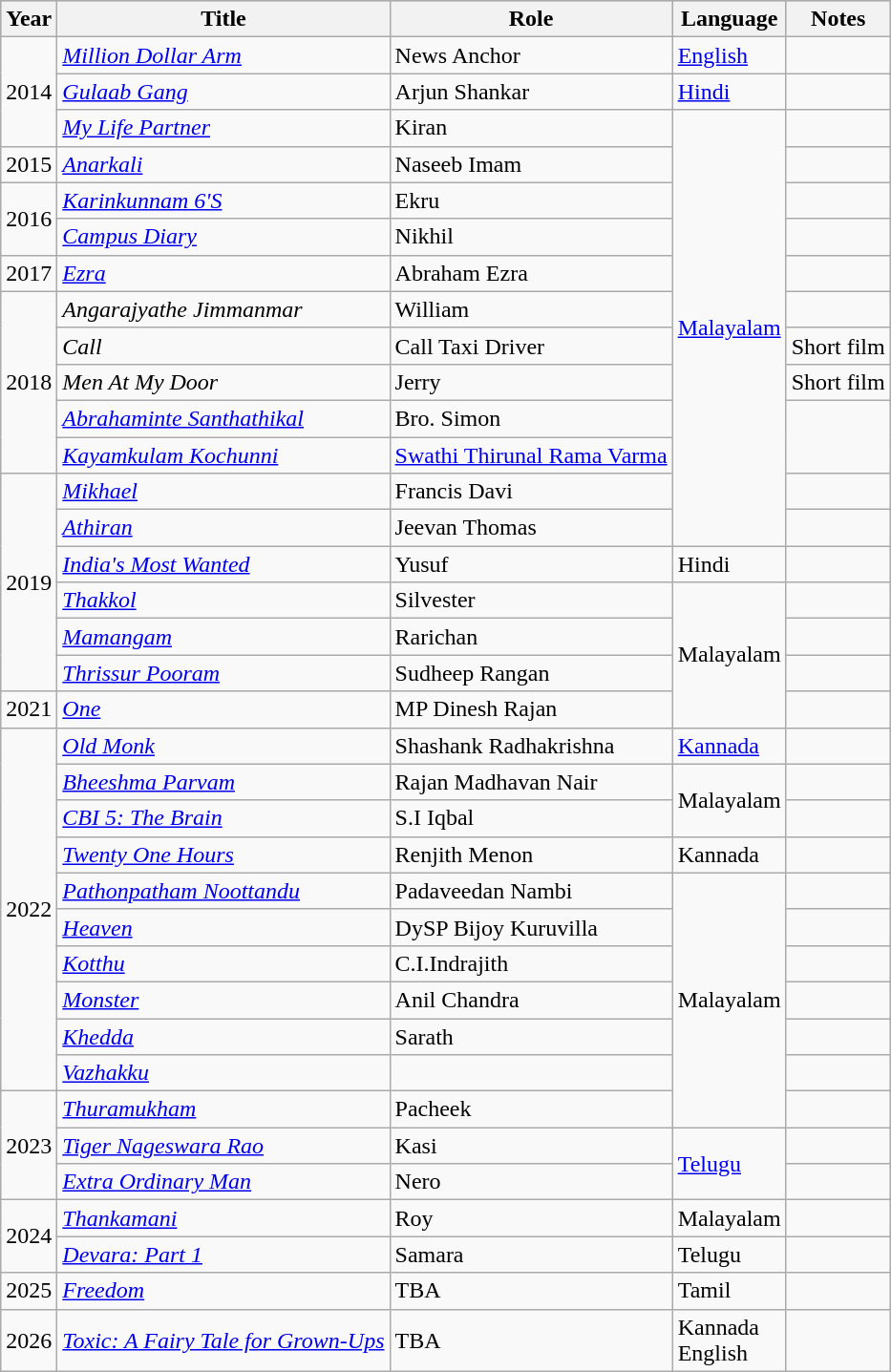<table class="wikitable sortable">
<tr style="background:#ccc; text-align:center;">
<th>Year</th>
<th>Title</th>
<th>Role</th>
<th>Language</th>
<th class="unsortable">Notes</th>
</tr>
<tr>
<td rowspan="3">2014</td>
<td><em><a href='#'>Million Dollar Arm</a></em></td>
<td>News Anchor</td>
<td><a href='#'>English</a></td>
<td></td>
</tr>
<tr>
<td><em><a href='#'>Gulaab Gang</a></em></td>
<td>Arjun Shankar</td>
<td><a href='#'>Hindi</a></td>
<td></td>
</tr>
<tr>
<td><em><a href='#'>My Life Partner</a></em></td>
<td>Kiran</td>
<td rowspan="12"><a href='#'>Malayalam</a></td>
<td></td>
</tr>
<tr>
<td>2015</td>
<td><em><a href='#'>Anarkali</a></em></td>
<td>Naseeb Imam</td>
<td></td>
</tr>
<tr>
<td rowspan="2">2016</td>
<td><em><a href='#'>Karinkunnam 6'S</a></em></td>
<td>Ekru</td>
<td></td>
</tr>
<tr>
<td><em><a href='#'>Campus Diary</a></em></td>
<td>Nikhil</td>
<td></td>
</tr>
<tr>
<td>2017</td>
<td><em><a href='#'>Ezra</a></em></td>
<td>Abraham Ezra</td>
<td></td>
</tr>
<tr>
<td rowspan="5">2018</td>
<td><em>Angarajyathe Jimmanmar</em></td>
<td>William</td>
<td></td>
</tr>
<tr>
<td><em>Call</em></td>
<td>Call Taxi Driver</td>
<td>Short film</td>
</tr>
<tr>
<td><em>Men At My Door</em></td>
<td>Jerry</td>
<td>Short film</td>
</tr>
<tr>
<td><em><a href='#'>Abrahaminte Santhathikal</a></em></td>
<td>Bro. Simon</td>
<td rowspan="2"></td>
</tr>
<tr>
<td><em><a href='#'>Kayamkulam Kochunni</a></em></td>
<td><a href='#'>Swathi Thirunal Rama Varma</a></td>
</tr>
<tr>
<td rowspan="6">2019</td>
<td><em><a href='#'>Mikhael</a></em></td>
<td>Francis Davi</td>
<td></td>
</tr>
<tr>
<td><em><a href='#'>Athiran</a></em></td>
<td>Jeevan Thomas</td>
<td></td>
</tr>
<tr>
<td><em><a href='#'>India's Most Wanted</a></em></td>
<td>Yusuf</td>
<td>Hindi</td>
<td></td>
</tr>
<tr>
<td><em><a href='#'>Thakkol</a></em></td>
<td>Silvester</td>
<td rowspan="4">Malayalam</td>
<td></td>
</tr>
<tr>
<td><em><a href='#'>Mamangam</a></em></td>
<td>Rarichan</td>
<td></td>
</tr>
<tr>
<td><em><a href='#'>Thrissur Pooram</a></em></td>
<td>Sudheep Rangan</td>
<td></td>
</tr>
<tr>
<td>2021</td>
<td><em><a href='#'>One</a></em></td>
<td>MP Dinesh Rajan</td>
<td></td>
</tr>
<tr>
<td rowspan=10>2022</td>
<td><em><a href='#'>Old Monk</a></em></td>
<td>Shashank Radhakrishna</td>
<td><a href='#'>Kannada</a></td>
<td></td>
</tr>
<tr>
<td><em><a href='#'>Bheeshma Parvam</a></em></td>
<td>Rajan Madhavan Nair</td>
<td rowspan="2">Malayalam</td>
<td></td>
</tr>
<tr>
<td><em><a href='#'>CBI 5: The Brain</a></em></td>
<td>S.I Iqbal</td>
<td></td>
</tr>
<tr>
<td><em><a href='#'>Twenty One Hours</a></em></td>
<td>Renjith Menon</td>
<td>Kannada</td>
<td></td>
</tr>
<tr>
<td><em><a href='#'>Pathonpatham Noottandu</a></em></td>
<td>Padaveedan Nambi</td>
<td rowspan="7">Malayalam</td>
<td></td>
</tr>
<tr>
<td><em><a href='#'>Heaven</a></em></td>
<td>DySP Bijoy Kuruvilla</td>
<td></td>
</tr>
<tr>
<td><em><a href='#'>Kotthu</a></em></td>
<td>C.I.Indrajith</td>
<td></td>
</tr>
<tr>
<td><em><a href='#'>Monster</a></em></td>
<td>Anil Chandra</td>
<td></td>
</tr>
<tr>
<td><em><a href='#'>Khedda</a></em></td>
<td>Sarath</td>
<td></td>
</tr>
<tr>
<td><em><a href='#'>Vazhakku</a></em></td>
<td></td>
<td></td>
</tr>
<tr>
<td Rowspan=3>2023</td>
<td><em><a href='#'>Thuramukham</a></em></td>
<td>Pacheek</td>
<td></td>
</tr>
<tr>
<td><em><a href='#'>Tiger Nageswara Rao</a></em></td>
<td>Kasi</td>
<td rowspan="2"><a href='#'>Telugu</a></td>
<td></td>
</tr>
<tr>
<td><em><a href='#'>Extra Ordinary Man</a></em></td>
<td>Nero</td>
<td></td>
</tr>
<tr>
<td rowspan=2>2024</td>
<td><em><a href='#'>Thankamani</a></em></td>
<td>Roy</td>
<td>Malayalam</td>
<td></td>
</tr>
<tr>
<td><em><a href='#'>Devara: Part 1</a></em></td>
<td>Samara</td>
<td>Telugu</td>
<td></td>
</tr>
<tr>
<td>2025</td>
<td><a href='#'><em>Freedom</em></a></td>
<td>TBA</td>
<td>Tamil</td>
<td></td>
</tr>
<tr>
<td>2026</td>
<td><em><a href='#'>Toxic: A Fairy Tale for Grown-Ups</a></em></td>
<td>TBA</td>
<td>Kannada<br>English</td>
<td></td>
</tr>
</table>
